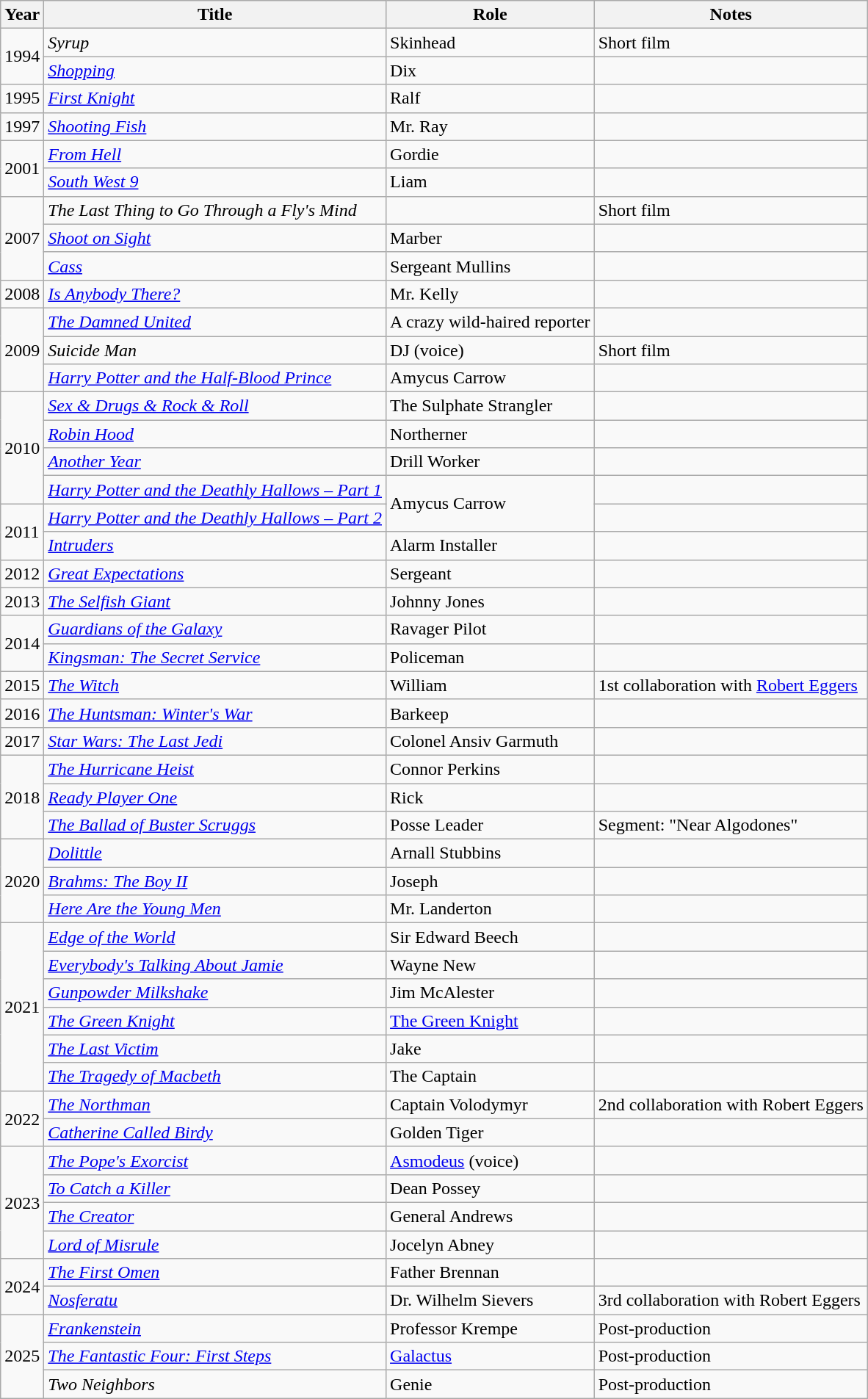<table class = "wikitable sortable">
<tr>
<th>Year</th>
<th>Title</th>
<th>Role</th>
<th class = "unsortable">Notes</th>
</tr>
<tr>
<td rowspan="2">1994</td>
<td><em>Syrup</em></td>
<td>Skinhead</td>
<td>Short film</td>
</tr>
<tr>
<td><em><a href='#'>Shopping</a></em></td>
<td>Dix</td>
<td></td>
</tr>
<tr>
<td>1995</td>
<td><em><a href='#'>First Knight</a></em></td>
<td>Ralf</td>
<td></td>
</tr>
<tr>
<td>1997</td>
<td><em><a href='#'>Shooting Fish</a></em></td>
<td>Mr. Ray</td>
<td></td>
</tr>
<tr>
<td rowspan="2">2001</td>
<td><em><a href='#'>From Hell</a></em></td>
<td>Gordie</td>
<td></td>
</tr>
<tr>
<td><em><a href='#'>South West 9</a></em></td>
<td>Liam</td>
<td></td>
</tr>
<tr>
<td rowspan="3">2007</td>
<td><em>The Last Thing to Go Through a Fly's Mind</em></td>
<td></td>
<td>Short film</td>
</tr>
<tr>
<td><em><a href='#'>Shoot on Sight</a></em></td>
<td>Marber</td>
<td></td>
</tr>
<tr>
<td><em><a href='#'>Cass</a></em></td>
<td>Sergeant Mullins</td>
<td></td>
</tr>
<tr>
<td>2008</td>
<td><em><a href='#'>Is Anybody There?</a></em></td>
<td>Mr. Kelly</td>
<td></td>
</tr>
<tr>
<td rowspan="3">2009</td>
<td><em><a href='#'>The Damned United</a></em></td>
<td>A crazy wild-haired reporter</td>
<td></td>
</tr>
<tr>
<td><em>Suicide Man</em></td>
<td>DJ (voice)</td>
<td>Short film</td>
</tr>
<tr>
<td><em><a href='#'>Harry Potter and the Half-Blood Prince</a></em></td>
<td>Amycus Carrow</td>
<td></td>
</tr>
<tr>
<td rowspan="4">2010</td>
<td><em><a href='#'>Sex & Drugs & Rock & Roll</a></em></td>
<td>The Sulphate Strangler</td>
<td></td>
</tr>
<tr>
<td><em><a href='#'>Robin Hood</a></em></td>
<td>Northerner</td>
<td></td>
</tr>
<tr>
<td><em><a href='#'>Another Year</a></em></td>
<td>Drill Worker</td>
<td></td>
</tr>
<tr>
<td><em><a href='#'>Harry Potter and the Deathly Hallows – Part 1</a></em></td>
<td rowspan="2">Amycus Carrow</td>
<td></td>
</tr>
<tr>
<td rowspan="2">2011</td>
<td><em><a href='#'>Harry Potter and the Deathly Hallows – Part 2</a></em></td>
<td></td>
</tr>
<tr>
<td><em><a href='#'>Intruders</a></em></td>
<td>Alarm Installer</td>
<td></td>
</tr>
<tr>
<td>2012</td>
<td><em><a href='#'>Great Expectations</a></em></td>
<td>Sergeant</td>
<td></td>
</tr>
<tr>
<td>2013</td>
<td><em><a href='#'>The Selfish Giant</a></em></td>
<td>Johnny Jones</td>
<td></td>
</tr>
<tr>
<td rowspan="2">2014</td>
<td><em><a href='#'>Guardians of the Galaxy</a></em></td>
<td>Ravager Pilot</td>
<td></td>
</tr>
<tr>
<td><em><a href='#'>Kingsman: The Secret Service</a></em></td>
<td>Policeman</td>
<td></td>
</tr>
<tr>
<td>2015</td>
<td><em><a href='#'>The Witch</a></em></td>
<td>William</td>
<td>1st collaboration with <a href='#'>Robert Eggers</a></td>
</tr>
<tr>
<td>2016</td>
<td><em><a href='#'>The Huntsman: Winter's War</a></em></td>
<td>Barkeep</td>
<td></td>
</tr>
<tr>
<td>2017</td>
<td><em><a href='#'>Star Wars: The Last Jedi</a></em></td>
<td>Colonel Ansiv Garmuth</td>
<td></td>
</tr>
<tr>
<td rowspan="3">2018</td>
<td><em><a href='#'>The Hurricane Heist</a></em></td>
<td>Connor Perkins</td>
<td></td>
</tr>
<tr>
<td><em><a href='#'>Ready Player One</a></em></td>
<td>Rick</td>
<td></td>
</tr>
<tr>
<td><em><a href='#'>The Ballad of Buster Scruggs</a></em></td>
<td>Posse Leader</td>
<td>Segment: "Near Algodones"</td>
</tr>
<tr>
<td rowspan=3>2020</td>
<td><em><a href='#'>Dolittle</a></em></td>
<td>Arnall Stubbins</td>
<td></td>
</tr>
<tr>
<td><em><a href='#'>Brahms: The Boy II</a></em></td>
<td>Joseph</td>
<td></td>
</tr>
<tr>
<td><em><a href='#'>Here Are the Young Men</a></em></td>
<td>Mr. Landerton</td>
<td></td>
</tr>
<tr>
<td rowspan=6>2021</td>
<td><em><a href='#'>Edge of the World</a></em></td>
<td>Sir Edward Beech</td>
<td></td>
</tr>
<tr>
<td><em><a href='#'>Everybody's Talking About Jamie</a></em></td>
<td>Wayne New</td>
<td></td>
</tr>
<tr>
<td><em><a href='#'>Gunpowder Milkshake</a></em></td>
<td>Jim McAlester</td>
<td></td>
</tr>
<tr>
<td><em><a href='#'>The Green Knight</a></em></td>
<td><a href='#'>The Green Knight</a></td>
<td></td>
</tr>
<tr>
<td><em><a href='#'>The Last Victim</a></em></td>
<td>Jake</td>
<td></td>
</tr>
<tr>
<td><em><a href='#'>The Tragedy of Macbeth</a></em></td>
<td>The Captain</td>
<td></td>
</tr>
<tr>
<td rowspan=2>2022</td>
<td><em><a href='#'>The Northman</a></em></td>
<td>Captain Volodymyr</td>
<td>2nd collaboration with Robert Eggers</td>
</tr>
<tr>
<td><em><a href='#'>Catherine Called Birdy</a></em></td>
<td>Golden Tiger</td>
<td></td>
</tr>
<tr>
<td rowspan=4>2023</td>
<td><em><a href='#'>The Pope's Exorcist</a></em></td>
<td><a href='#'>Asmodeus</a> (voice)</td>
<td></td>
</tr>
<tr>
<td><em><a href='#'>To Catch a Killer</a></em></td>
<td>Dean Possey</td>
<td></td>
</tr>
<tr>
<td><em><a href='#'>The Creator</a></em></td>
<td>General Andrews</td>
<td></td>
</tr>
<tr>
<td><em><a href='#'>Lord of Misrule</a></em></td>
<td>Jocelyn Abney</td>
<td></td>
</tr>
<tr>
<td rowspan="2">2024</td>
<td><em><a href='#'>The First Omen</a></em></td>
<td>Father Brennan</td>
<td></td>
</tr>
<tr>
<td><em><a href='#'>Nosferatu</a></em></td>
<td>Dr. Wilhelm Sievers</td>
<td>3rd collaboration with Robert Eggers</td>
</tr>
<tr>
<td rowspan="3">2025</td>
<td><em><a href='#'>Frankenstein</a></em></td>
<td>Professor Krempe</td>
<td>Post-production</td>
</tr>
<tr>
<td><em><a href='#'>The Fantastic Four: First Steps</a></em></td>
<td><a href='#'>Galactus</a></td>
<td>Post-production</td>
</tr>
<tr>
<td><em>Two Neighbors</em></td>
<td>Genie</td>
<td>Post-production</td>
</tr>
</table>
